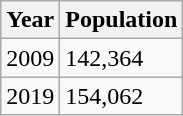<table class="wikitable">
<tr>
<th>Year</th>
<th>Population</th>
</tr>
<tr>
<td>2009</td>
<td>142,364</td>
</tr>
<tr>
<td>2019</td>
<td>154,062</td>
</tr>
</table>
